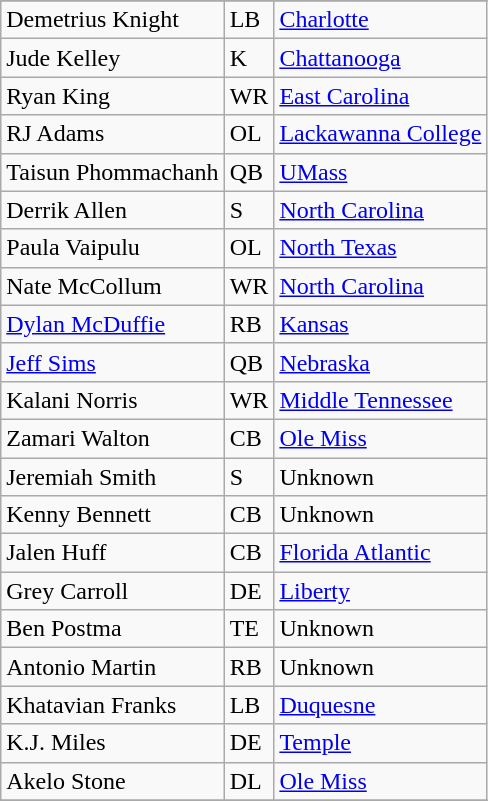<table class="wikitable">
<tr>
</tr>
<tr>
<td>Demetrius Knight</td>
<td>LB</td>
<td><a href='#'>Charlotte</a></td>
</tr>
<tr>
<td>Jude Kelley</td>
<td>K</td>
<td><a href='#'>Chattanooga</a></td>
</tr>
<tr>
<td>Ryan King</td>
<td>WR</td>
<td><a href='#'>East Carolina</a></td>
</tr>
<tr>
<td>RJ Adams</td>
<td>OL</td>
<td><a href='#'>Lackawanna College</a></td>
</tr>
<tr>
<td>Taisun Phommachanh</td>
<td>QB</td>
<td><a href='#'>UMass</a></td>
</tr>
<tr>
<td>Derrik Allen</td>
<td>S</td>
<td><a href='#'>North Carolina</a></td>
</tr>
<tr>
<td>Paula Vaipulu</td>
<td>OL</td>
<td><a href='#'>North Texas</a></td>
</tr>
<tr>
<td>Nate McCollum</td>
<td>WR</td>
<td><a href='#'>North Carolina</a></td>
</tr>
<tr>
<td><a href='#'>Dylan McDuffie</a></td>
<td>RB</td>
<td><a href='#'>Kansas</a></td>
</tr>
<tr>
<td><a href='#'>Jeff Sims</a></td>
<td>QB</td>
<td><a href='#'>Nebraska</a></td>
</tr>
<tr>
<td>Kalani Norris</td>
<td>WR</td>
<td><a href='#'>Middle Tennessee</a></td>
</tr>
<tr>
<td>Zamari Walton</td>
<td>CB</td>
<td><a href='#'>Ole Miss</a></td>
</tr>
<tr>
<td>Jeremiah Smith</td>
<td>S</td>
<td>Unknown</td>
</tr>
<tr>
<td>Kenny Bennett</td>
<td>CB</td>
<td>Unknown</td>
</tr>
<tr>
<td>Jalen Huff</td>
<td>CB</td>
<td><a href='#'>Florida Atlantic</a></td>
</tr>
<tr>
<td>Grey Carroll</td>
<td>DE</td>
<td><a href='#'>Liberty</a></td>
</tr>
<tr>
<td>Ben Postma</td>
<td>TE</td>
<td>Unknown</td>
</tr>
<tr>
<td>Antonio Martin</td>
<td>RB</td>
<td>Unknown</td>
</tr>
<tr>
<td>Khatavian Franks</td>
<td>LB</td>
<td><a href='#'>Duquesne</a></td>
</tr>
<tr>
<td>K.J. Miles</td>
<td>DE</td>
<td><a href='#'>Temple</a></td>
</tr>
<tr>
<td>Akelo Stone</td>
<td>DL</td>
<td><a href='#'>Ole Miss</a></td>
</tr>
<tr>
</tr>
<tr>
</tr>
</table>
